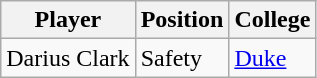<table class="wikitable">
<tr>
<th>Player</th>
<th>Position</th>
<th>College</th>
</tr>
<tr>
<td>Darius Clark</td>
<td>Safety</td>
<td><a href='#'>Duke</a></td>
</tr>
</table>
